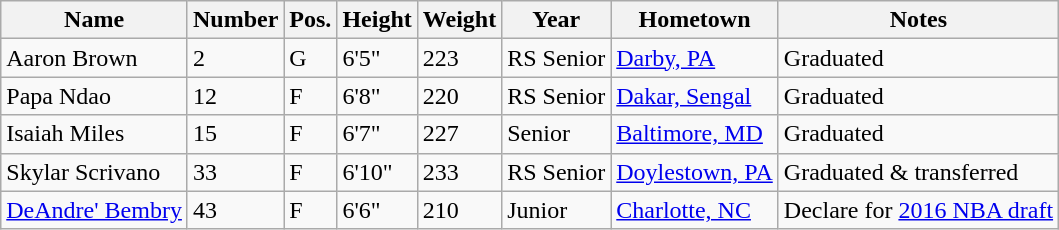<table class="wikitable sortable" border="1">
<tr>
<th>Name</th>
<th>Number</th>
<th>Pos.</th>
<th>Height</th>
<th>Weight</th>
<th>Year</th>
<th>Hometown</th>
<th class="unsortable">Notes</th>
</tr>
<tr>
<td>Aaron Brown</td>
<td>2</td>
<td>G</td>
<td>6'5"</td>
<td>223</td>
<td>RS Senior</td>
<td><a href='#'>Darby, PA</a></td>
<td>Graduated</td>
</tr>
<tr>
<td>Papa Ndao</td>
<td>12</td>
<td>F</td>
<td>6'8"</td>
<td>220</td>
<td>RS Senior</td>
<td><a href='#'>Dakar, Sengal</a></td>
<td>Graduated</td>
</tr>
<tr>
<td>Isaiah Miles</td>
<td>15</td>
<td>F</td>
<td>6'7"</td>
<td>227</td>
<td>Senior</td>
<td><a href='#'>Baltimore, MD</a></td>
<td>Graduated</td>
</tr>
<tr>
<td>Skylar Scrivano</td>
<td>33</td>
<td>F</td>
<td>6'10"</td>
<td>233</td>
<td>RS Senior</td>
<td><a href='#'>Doylestown, PA</a></td>
<td>Graduated & transferred</td>
</tr>
<tr>
<td><a href='#'>DeAndre' Bembry</a></td>
<td>43</td>
<td>F</td>
<td>6'6"</td>
<td>210</td>
<td>Junior</td>
<td><a href='#'>Charlotte, NC</a></td>
<td>Declare for <a href='#'>2016 NBA draft</a></td>
</tr>
</table>
